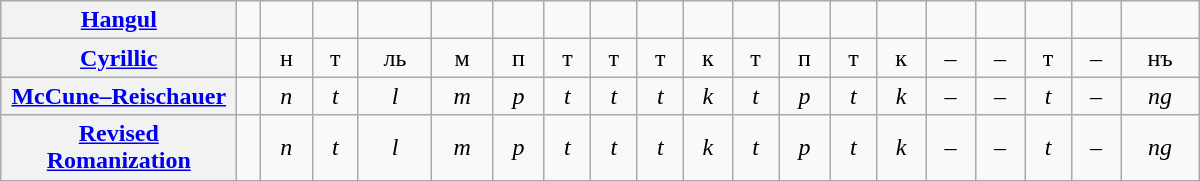<table class=wikitable width=800 style="text-align:center">
<tr>
<th width=150><a href='#'>Hangul</a></th>
<td></td>
<td></td>
<td></td>
<td></td>
<td></td>
<td></td>
<td></td>
<td></td>
<td></td>
<td></td>
<td></td>
<td></td>
<td></td>
<td></td>
<td></td>
<td></td>
<td></td>
<td></td>
<td></td>
</tr>
<tr>
<th><a href='#'>Cyrillic</a></th>
<td></td>
<td>н</td>
<td>т</td>
<td>ль</td>
<td>м</td>
<td>п</td>
<td>т</td>
<td>т</td>
<td>т</td>
<td>к</td>
<td>т</td>
<td>п</td>
<td>т</td>
<td>к</td>
<td>–</td>
<td>–</td>
<td>т</td>
<td>–</td>
<td>нъ</td>
</tr>
<tr>
<th><a href='#'>McCune–Reischauer</a></th>
<td></td>
<td><em>n</em></td>
<td><em>t</em></td>
<td><em>l</em></td>
<td><em>m</em></td>
<td><em>p</em></td>
<td><em>t</em></td>
<td><em>t</em></td>
<td><em>t</em></td>
<td><em>k</em></td>
<td><em>t</em></td>
<td><em>p</em></td>
<td><em>t</em></td>
<td><em>k</em></td>
<td>–</td>
<td>–</td>
<td><em>t</em></td>
<td>–</td>
<td><em>ng</em></td>
</tr>
<tr>
<th><a href='#'>Revised Romanization</a></th>
<td></td>
<td><em>n</em></td>
<td><em>t</em></td>
<td><em>l</em></td>
<td><em>m</em></td>
<td><em>p</em></td>
<td><em>t</em></td>
<td><em>t</em></td>
<td><em>t</em></td>
<td><em>k</em></td>
<td><em>t</em></td>
<td><em>p</em></td>
<td><em>t</em></td>
<td><em>k</em></td>
<td>–</td>
<td>–</td>
<td><em>t</em></td>
<td>–</td>
<td><em>ng</em></td>
</tr>
</table>
